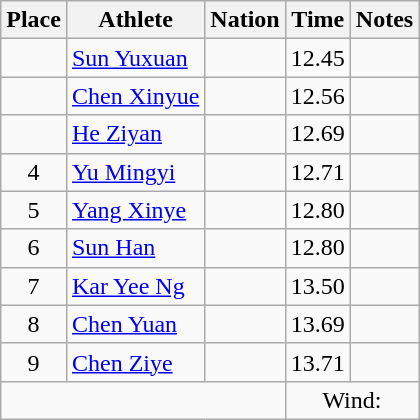<table class="wikitable mw-datatable sortable" style="text-align:center;">
<tr>
<th scope="col">Place</th>
<th scope="col">Athlete</th>
<th scope="col">Nation</th>
<th scope="col">Time</th>
<th scope="col">Notes</th>
</tr>
<tr>
<td></td>
<td align="left"><a href='#'>Sun Yuxuan</a></td>
<td align="left"></td>
<td>12.45</td>
<td></td>
</tr>
<tr>
<td></td>
<td align="left"><a href='#'>Chen Xinyue</a></td>
<td align="left"></td>
<td>12.56</td>
<td></td>
</tr>
<tr>
<td></td>
<td align="left"><a href='#'>He Ziyan</a></td>
<td align="left"></td>
<td>12.69</td>
<td></td>
</tr>
<tr>
<td>4</td>
<td align="left"><a href='#'>Yu Mingyi</a></td>
<td align="left"></td>
<td>12.71</td>
<td></td>
</tr>
<tr>
<td>5</td>
<td align="left"><a href='#'>Yang Xinye</a></td>
<td align="left"></td>
<td>12.80 </td>
<td></td>
</tr>
<tr>
<td>6</td>
<td align="left"><a href='#'>Sun Han</a></td>
<td align="left"></td>
<td>12.80 </td>
<td></td>
</tr>
<tr>
<td>7</td>
<td align="left"><a href='#'>Kar Yee Ng</a></td>
<td align="left"></td>
<td>13.50</td>
<td></td>
</tr>
<tr>
<td>8</td>
<td align="left"><a href='#'>Chen Yuan</a></td>
<td align="left"></td>
<td>13.69</td>
<td></td>
</tr>
<tr>
<td>9</td>
<td align="left"><a href='#'>Chen Ziye</a></td>
<td align="left"></td>
<td>13.71</td>
<td></td>
</tr>
<tr class="sortbottom">
<td colspan="3"></td>
<td colspan="2">Wind: </td>
</tr>
</table>
